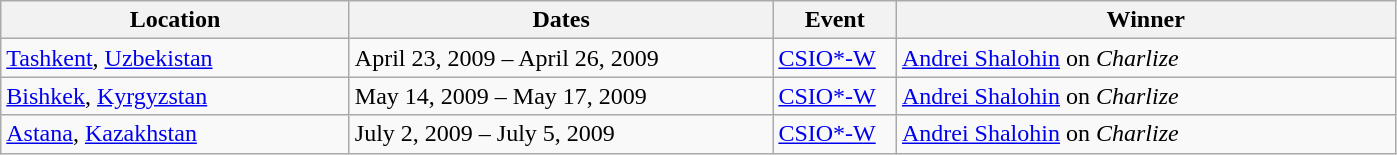<table class="wikitable">
<tr>
<th width=225>Location</th>
<th width=275>Dates</th>
<th width=75>Event</th>
<th width=325>Winner</th>
</tr>
<tr>
<td> <a href='#'>Tashkent</a>, <a href='#'>Uzbekistan</a></td>
<td>April 23, 2009 – April 26, 2009</td>
<td><a href='#'>CSIO*-W</a></td>
<td> <a href='#'>Andrei Shalohin</a> on <em>Charlize</em></td>
</tr>
<tr>
<td> <a href='#'>Bishkek</a>, <a href='#'>Kyrgyzstan</a></td>
<td>May 14, 2009 – May 17, 2009</td>
<td><a href='#'>CSIO*-W</a></td>
<td> <a href='#'>Andrei Shalohin</a> on <em>Charlize</em></td>
</tr>
<tr>
<td> <a href='#'>Astana</a>, <a href='#'>Kazakhstan</a></td>
<td>July 2, 2009 – July 5, 2009</td>
<td><a href='#'>CSIO*-W</a></td>
<td> <a href='#'>Andrei Shalohin</a> on <em>Charlize</em></td>
</tr>
</table>
